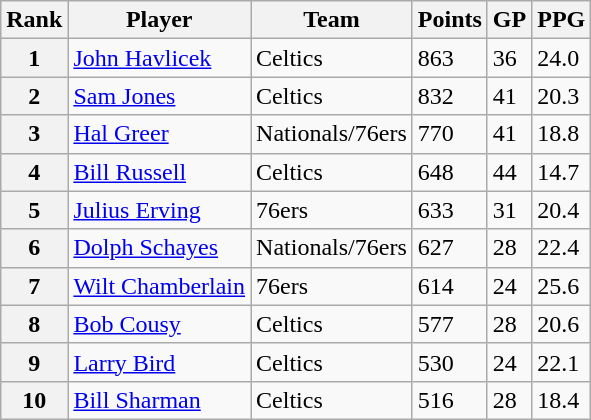<table class="wikitable sortable">
<tr>
<th>Rank</th>
<th>Player</th>
<th>Team</th>
<th>Points</th>
<th>GP</th>
<th>PPG</th>
</tr>
<tr>
<th>1</th>
<td><a href='#'>John Havlicek</a></td>
<td>Celtics</td>
<td>863</td>
<td>36</td>
<td>24.0</td>
</tr>
<tr>
<th>2</th>
<td><a href='#'>Sam Jones</a></td>
<td>Celtics</td>
<td>832</td>
<td>41</td>
<td>20.3</td>
</tr>
<tr>
<th>3</th>
<td><a href='#'>Hal Greer</a></td>
<td>Nationals/76ers</td>
<td>770</td>
<td>41</td>
<td>18.8</td>
</tr>
<tr>
<th>4</th>
<td><a href='#'>Bill Russell</a></td>
<td>Celtics</td>
<td>648</td>
<td>44</td>
<td>14.7</td>
</tr>
<tr>
<th>5</th>
<td><a href='#'>Julius Erving</a></td>
<td>76ers</td>
<td>633</td>
<td>31</td>
<td>20.4</td>
</tr>
<tr>
<th>6</th>
<td><a href='#'>Dolph Schayes</a></td>
<td>Nationals/76ers</td>
<td>627</td>
<td>28</td>
<td>22.4</td>
</tr>
<tr>
<th>7</th>
<td><a href='#'>Wilt Chamberlain</a></td>
<td>76ers</td>
<td>614</td>
<td>24</td>
<td>25.6</td>
</tr>
<tr>
<th>8</th>
<td><a href='#'>Bob Cousy</a></td>
<td>Celtics</td>
<td>577</td>
<td>28</td>
<td>20.6</td>
</tr>
<tr>
<th>9</th>
<td><a href='#'>Larry Bird</a></td>
<td>Celtics</td>
<td>530</td>
<td>24</td>
<td>22.1</td>
</tr>
<tr>
<th>10</th>
<td><a href='#'>Bill Sharman</a></td>
<td>Celtics</td>
<td>516</td>
<td>28</td>
<td>18.4</td>
</tr>
</table>
